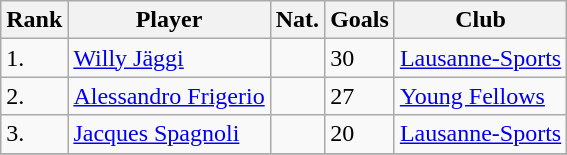<table class="wikitable sortable">
<tr>
<th>Rank</th>
<th>Player</th>
<th>Nat.</th>
<th>Goals</th>
<th>Club</th>
</tr>
<tr>
<td>1.</td>
<td><a href='#'>Willy Jäggi</a></td>
<td></td>
<td>30</td>
<td><a href='#'>Lausanne-Sports</a></td>
</tr>
<tr>
<td>2.</td>
<td><a href='#'>Alessandro Frigerio</a></td>
<td></td>
<td>27</td>
<td><a href='#'>Young Fellows</a></td>
</tr>
<tr>
<td>3.</td>
<td><a href='#'>Jacques Spagnoli</a></td>
<td></td>
<td>20</td>
<td><a href='#'>Lausanne-Sports</a></td>
</tr>
<tr>
</tr>
</table>
